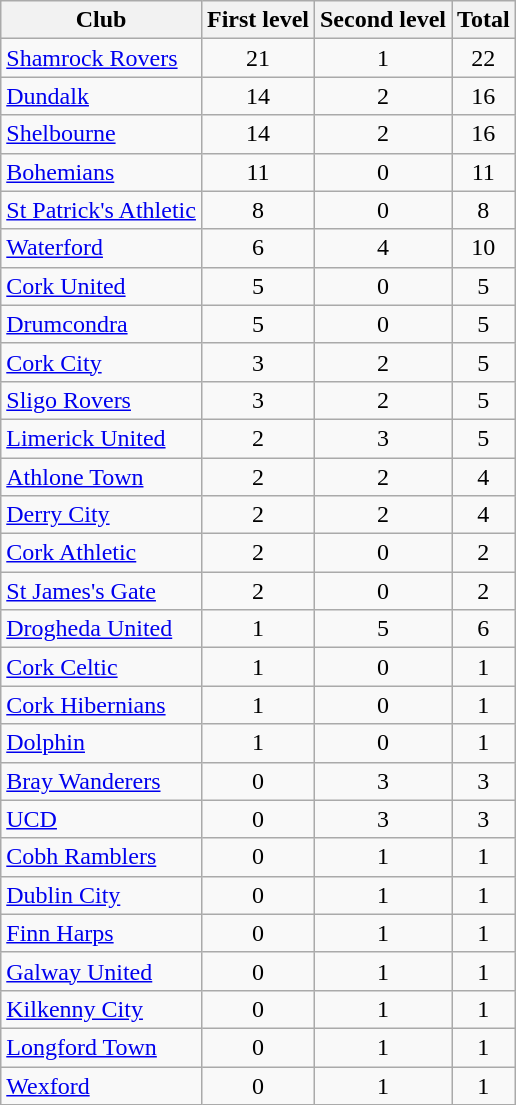<table class="wikitable sortable" style="text-align:center;">
<tr>
<th>Club</th>
<th>First level</th>
<th>Second level</th>
<th>Total</th>
</tr>
<tr>
<td style="text-align:left;"><a href='#'>Shamrock Rovers</a></td>
<td>21</td>
<td>1</td>
<td>22</td>
</tr>
<tr>
<td style="text-align:left;"><a href='#'>Dundalk</a></td>
<td>14</td>
<td>2</td>
<td>16</td>
</tr>
<tr>
<td style="text-align:left;"><a href='#'>Shelbourne</a></td>
<td>14</td>
<td>2</td>
<td>16</td>
</tr>
<tr>
<td style="text-align:left;"><a href='#'>Bohemians</a></td>
<td>11</td>
<td>0</td>
<td>11</td>
</tr>
<tr>
<td style="text-align:left;"><a href='#'>St Patrick's Athletic</a></td>
<td>8</td>
<td>0</td>
<td>8</td>
</tr>
<tr>
<td style="text-align:left;"><a href='#'>Waterford</a></td>
<td>6</td>
<td>4</td>
<td>10</td>
</tr>
<tr>
<td style="text-align:left;"><a href='#'>Cork United</a></td>
<td>5</td>
<td>0</td>
<td>5</td>
</tr>
<tr>
<td style="text-align:left;"><a href='#'>Drumcondra</a></td>
<td>5</td>
<td>0</td>
<td>5</td>
</tr>
<tr>
<td style="text-align:left;"><a href='#'>Cork City</a></td>
<td>3</td>
<td>2</td>
<td>5</td>
</tr>
<tr>
<td style="text-align:left;"><a href='#'>Sligo Rovers</a></td>
<td>3</td>
<td>2</td>
<td>5</td>
</tr>
<tr>
<td style="text-align:left;"><a href='#'>Limerick United</a></td>
<td>2</td>
<td>3</td>
<td>5</td>
</tr>
<tr>
<td style="text-align:left;"><a href='#'>Athlone Town</a></td>
<td>2</td>
<td>2</td>
<td>4</td>
</tr>
<tr>
<td style="text-align:left;"><a href='#'>Derry City</a></td>
<td>2</td>
<td>2</td>
<td>4</td>
</tr>
<tr>
<td style="text-align:left;"><a href='#'>Cork Athletic</a></td>
<td>2</td>
<td>0</td>
<td>2</td>
</tr>
<tr>
<td style="text-align:left;"><a href='#'>St James's Gate</a></td>
<td>2</td>
<td>0</td>
<td>2</td>
</tr>
<tr>
<td style="text-align:left;"><a href='#'>Drogheda United</a></td>
<td>1</td>
<td>5</td>
<td>6</td>
</tr>
<tr>
<td style="text-align:left;"><a href='#'>Cork Celtic</a></td>
<td>1</td>
<td>0</td>
<td>1</td>
</tr>
<tr>
<td style="text-align:left;"><a href='#'>Cork Hibernians</a></td>
<td>1</td>
<td>0</td>
<td>1</td>
</tr>
<tr>
<td style="text-align:left;"><a href='#'>Dolphin</a></td>
<td>1</td>
<td>0</td>
<td>1</td>
</tr>
<tr>
<td style="text-align:left;"><a href='#'>Bray Wanderers</a></td>
<td>0</td>
<td>3</td>
<td>3</td>
</tr>
<tr>
<td style="text-align:left;"><a href='#'>UCD</a></td>
<td>0</td>
<td>3</td>
<td>3</td>
</tr>
<tr>
<td style="text-align:left;"><a href='#'>Cobh Ramblers</a></td>
<td>0</td>
<td>1</td>
<td>1</td>
</tr>
<tr>
<td style="text-align:left;"><a href='#'>Dublin City</a></td>
<td>0</td>
<td>1</td>
<td>1</td>
</tr>
<tr>
<td style="text-align:left;"><a href='#'>Finn Harps</a></td>
<td>0</td>
<td>1</td>
<td>1</td>
</tr>
<tr>
<td style="text-align:left;"><a href='#'>Galway United</a></td>
<td>0</td>
<td>1</td>
<td>1</td>
</tr>
<tr>
<td style="text-align:left;"><a href='#'>Kilkenny City</a></td>
<td>0</td>
<td>1</td>
<td>1</td>
</tr>
<tr>
<td style="text-align:left;"><a href='#'>Longford Town</a></td>
<td>0</td>
<td>1</td>
<td>1</td>
</tr>
<tr>
<td style="text-align:left;"><a href='#'>Wexford</a></td>
<td>0</td>
<td>1</td>
<td>1</td>
</tr>
</table>
